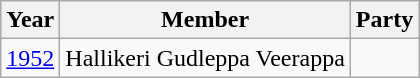<table class="wikitable sortable">
<tr>
<th>Year</th>
<th>Member</th>
<th colspan="2">Party</th>
</tr>
<tr>
<td><a href='#'>1952</a></td>
<td>Hallikeri Gudleppa Veerappa</td>
<td></td>
</tr>
</table>
